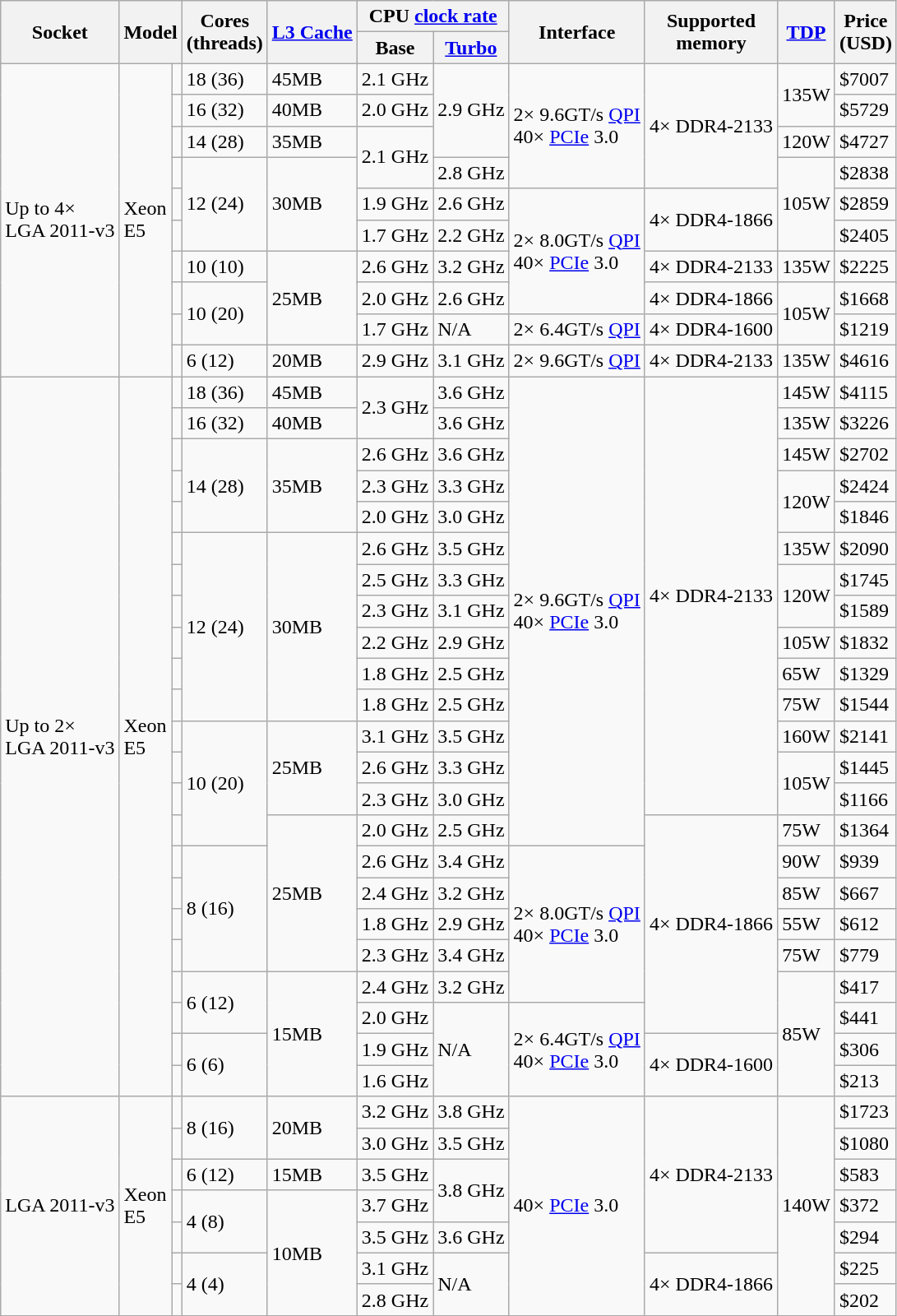<table class="wikitable">
<tr>
<th rowspan="2">Socket</th>
<th colspan="2" rowspan="2">Model</th>
<th rowspan="2">Cores<br>(threads)</th>
<th rowspan="2"><a href='#'>L3 Cache</a></th>
<th colspan="2">CPU <a href='#'>clock rate</a></th>
<th rowspan="2">Interface</th>
<th rowspan="2">Supported<br>memory</th>
<th rowspan="2"><a href='#'>TDP</a></th>
<th rowspan="2">Price<br>(USD)</th>
</tr>
<tr>
<th>Base</th>
<th><a href='#'>Turbo</a></th>
</tr>
<tr>
<td rowspan="11">Up to 4×<br>LGA 2011-v3</td>
<td rowspan="11">Xeon<br>E5</td>
<td></td>
<td>18 (36)</td>
<td>45MB</td>
<td>2.1 GHz</td>
<td rowspan="3">2.9 GHz</td>
<td rowspan="4">2× 9.6GT/s <a href='#'>QPI</a><br>40× <a href='#'>PCIe</a> 3.0</td>
<td rowspan="4">4× DDR4-2133</td>
<td rowspan="2">135W</td>
<td>$7007</td>
</tr>
<tr>
<td></td>
<td>16 (32)</td>
<td>40MB</td>
<td>2.0 GHz</td>
<td>$5729</td>
</tr>
<tr>
<td></td>
<td>14 (28)</td>
<td>35MB</td>
<td rowspan="2">2.1 GHz</td>
<td>120W</td>
<td>$4727</td>
</tr>
<tr>
<td></td>
<td rowspan="3">12 (24)</td>
<td rowspan="3">30MB</td>
<td>2.8 GHz</td>
<td rowspan="3">105W</td>
<td>$2838</td>
</tr>
<tr>
<td></td>
<td>1.9 GHz</td>
<td>2.6 GHz</td>
<td rowspan="5">2× 8.0GT/s <a href='#'>QPI</a><br>40× <a href='#'>PCIe</a> 3.0</td>
<td rowspan="2">4× DDR4-1866</td>
<td>$2859</td>
</tr>
<tr>
<td></td>
<td>1.7 GHz</td>
<td>2.2 GHz</td>
<td>$2405</td>
</tr>
<tr>
<td rowspan="2"></td>
<td>10 (10)</td>
<td rowspan="4">25MB</td>
<td rowspan="2">2.6 GHz</td>
<td rowspan="2">3.2 GHz</td>
<td rowspan="2">4× DDR4-2133</td>
<td rowspan="2">135W</td>
<td rowspan="2">$2225</td>
</tr>
<tr>
<td rowspan="3">10 (20)</td>
</tr>
<tr>
<td></td>
<td>2.0 GHz</td>
<td>2.6 GHz</td>
<td>4× DDR4-1866</td>
<td rowspan="2">105W</td>
<td>$1668</td>
</tr>
<tr>
<td></td>
<td>1.7 GHz</td>
<td>N/A</td>
<td>2× 6.4GT/s <a href='#'>QPI</a></td>
<td>4× DDR4-1600</td>
<td>$1219</td>
</tr>
<tr>
<td></td>
<td>6 (12)</td>
<td>20MB</td>
<td>2.9 GHz</td>
<td>3.1 GHz</td>
<td>2× 9.6GT/s <a href='#'>QPI</a></td>
<td>4× DDR4-2133</td>
<td>135W</td>
<td>$4616</td>
</tr>
<tr>
<td rowspan="23">Up to 2×<br>LGA 2011-v3</td>
<td rowspan="23">Xeon<br>E5</td>
<td></td>
<td>18 (36)</td>
<td>45MB</td>
<td rowspan="2">2.3 GHz</td>
<td>3.6 GHz</td>
<td rowspan="15">2× 9.6GT/s <a href='#'>QPI</a><br>40× <a href='#'>PCIe</a> 3.0</td>
<td rowspan="14">4× DDR4-2133</td>
<td>145W</td>
<td>$4115</td>
</tr>
<tr>
<td></td>
<td>16 (32)</td>
<td>40MB</td>
<td>3.6 GHz</td>
<td>135W</td>
<td>$3226</td>
</tr>
<tr>
<td></td>
<td rowspan="3">14 (28)</td>
<td rowspan="3">35MB</td>
<td>2.6 GHz</td>
<td>3.6 GHz</td>
<td>145W</td>
<td>$2702</td>
</tr>
<tr>
<td></td>
<td>2.3 GHz</td>
<td>3.3 GHz</td>
<td rowspan="2">120W</td>
<td>$2424</td>
</tr>
<tr>
<td></td>
<td>2.0 GHz</td>
<td>3.0 GHz</td>
<td>$1846</td>
</tr>
<tr>
<td></td>
<td rowspan="6">12 (24)</td>
<td rowspan="6">30MB</td>
<td>2.6 GHz</td>
<td>3.5 GHz</td>
<td>135W</td>
<td>$2090</td>
</tr>
<tr>
<td></td>
<td>2.5 GHz</td>
<td>3.3 GHz</td>
<td rowspan="2">120W</td>
<td>$1745</td>
</tr>
<tr>
<td></td>
<td>2.3 GHz</td>
<td>3.1 GHz</td>
<td>$1589</td>
</tr>
<tr>
<td></td>
<td>2.2 GHz</td>
<td>2.9 GHz</td>
<td>105W</td>
<td>$1832</td>
</tr>
<tr>
<td></td>
<td>1.8 GHz</td>
<td>2.5 GHz</td>
<td>65W</td>
<td>$1329</td>
</tr>
<tr>
<td></td>
<td>1.8 GHz</td>
<td>2.5 GHz</td>
<td>75W</td>
<td>$1544</td>
</tr>
<tr>
<td></td>
<td rowspan="4">10 (20)</td>
<td rowspan="3">25MB</td>
<td>3.1 GHz</td>
<td>3.5 GHz</td>
<td>160W</td>
<td>$2141</td>
</tr>
<tr>
<td></td>
<td>2.6 GHz</td>
<td>3.3 GHz</td>
<td rowspan="2">105W</td>
<td>$1445</td>
</tr>
<tr>
<td></td>
<td>2.3 GHz</td>
<td>3.0 GHz</td>
<td>$1166</td>
</tr>
<tr>
<td></td>
<td rowspan="5">25MB</td>
<td>2.0 GHz</td>
<td>2.5 GHz</td>
<td rowspan="7">4× DDR4-1866</td>
<td>75W</td>
<td>$1364</td>
</tr>
<tr>
<td></td>
<td rowspan="4">8 (16)</td>
<td>2.6 GHz</td>
<td>3.4 GHz</td>
<td rowspan="5">2× 8.0GT/s <a href='#'>QPI</a><br>40× <a href='#'>PCIe</a> 3.0</td>
<td>90W</td>
<td>$939</td>
</tr>
<tr>
<td></td>
<td>2.4 GHz</td>
<td>3.2 GHz</td>
<td>85W</td>
<td>$667</td>
</tr>
<tr>
<td></td>
<td>1.8 GHz</td>
<td>2.9 GHz</td>
<td>55W</td>
<td>$612</td>
</tr>
<tr>
<td></td>
<td>2.3 GHz</td>
<td>3.4 GHz</td>
<td>75W</td>
<td>$779</td>
</tr>
<tr>
<td></td>
<td rowspan="2">6 (12)</td>
<td rowspan="4">15MB</td>
<td>2.4 GHz</td>
<td>3.2 GHz</td>
<td rowspan="4">85W</td>
<td>$417</td>
</tr>
<tr>
<td></td>
<td>2.0 GHz</td>
<td rowspan="3">N/A</td>
<td rowspan="3">2× 6.4GT/s <a href='#'>QPI</a><br>40× <a href='#'>PCIe</a> 3.0</td>
<td>$441</td>
</tr>
<tr>
<td></td>
<td rowspan="2">6 (6)</td>
<td>1.9 GHz</td>
<td rowspan="2">4× DDR4-1600</td>
<td>$306</td>
</tr>
<tr>
<td></td>
<td>1.6 GHz</td>
<td>$213</td>
</tr>
<tr>
<td rowspan="7">LGA 2011-v3</td>
<td rowspan="7">Xeon<br>E5</td>
<td></td>
<td rowspan="2">8 (16)</td>
<td rowspan="2">20MB</td>
<td>3.2 GHz</td>
<td>3.8 GHz</td>
<td rowspan="7">40× <a href='#'>PCIe</a> 3.0</td>
<td rowspan="5">4× DDR4-2133</td>
<td rowspan="7">140W</td>
<td>$1723</td>
</tr>
<tr>
<td></td>
<td>3.0 GHz</td>
<td>3.5 GHz</td>
<td>$1080</td>
</tr>
<tr>
<td></td>
<td>6 (12)</td>
<td>15MB</td>
<td>3.5 GHz</td>
<td rowspan="2">3.8 GHz</td>
<td>$583</td>
</tr>
<tr>
<td></td>
<td rowspan="2">4 (8)</td>
<td rowspan="4">10MB</td>
<td>3.7 GHz</td>
<td>$372</td>
</tr>
<tr>
<td></td>
<td>3.5 GHz</td>
<td>3.6 GHz</td>
<td>$294</td>
</tr>
<tr>
<td></td>
<td rowspan="2">4 (4)</td>
<td>3.1 GHz</td>
<td rowspan="2">N/A</td>
<td rowspan="2">4× DDR4-1866</td>
<td>$225</td>
</tr>
<tr>
<td></td>
<td>2.8 GHz</td>
<td>$202</td>
</tr>
</table>
